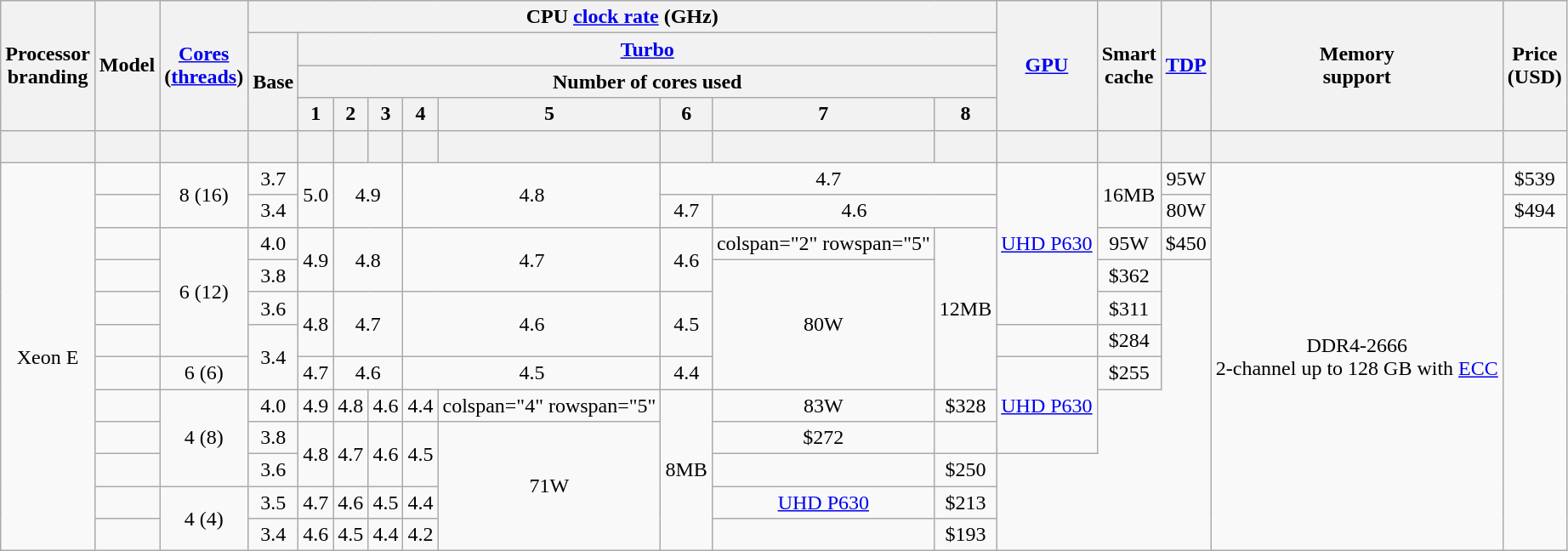<table class="wikitable sortable hover-highlight" style="text-align: center">
<tr>
<th rowspan="4">Processor <br> branding</th>
<th rowspan="4">Model</th>
<th rowspan="4"><a href='#'>Cores</a> <br> (<a href='#'>threads</a>)</th>
<th colspan="9">CPU <a href='#'>clock rate</a> (GHz)</th>
<th rowspan="4"><a href='#'>GPU</a></th>
<th rowspan="4">Smart<br>cache</th>
<th rowspan="4"><a href='#'>TDP</a></th>
<th rowspan="4">Memory<br>support</th>
<th rowspan="4">Price <br> (USD)</th>
</tr>
<tr>
<th rowspan="3">Base</th>
<th colspan="8"><a href='#'>Turbo</a></th>
</tr>
<tr>
<th colspan="8">Number of cores used</th>
</tr>
<tr>
<th>1</th>
<th>2</th>
<th>3</th>
<th>4</th>
<th>5</th>
<th>6</th>
<th>7</th>
<th>8</th>
</tr>
<tr>
<th style="background-position:center"><br></th>
<th style="background-position:center"></th>
<th style="background-position:center"></th>
<th style="background-position:center"></th>
<th style="background-position:center"></th>
<th style="background-position:center"></th>
<th style="background-position:center"></th>
<th style="background-position:center"></th>
<th style="background-position:center"></th>
<th style="background-position:center"></th>
<th style="background-position:center"></th>
<th style="background-position:center"></th>
<th style="background-position:center"></th>
<th style="background-position:center"></th>
<th style="background-position:center"></th>
<th style="background-position:center"></th>
<th style="background-position:center"></th>
</tr>
<tr>
<td rowspan="12">Xeon E</td>
<td></td>
<td rowspan="2">8 (16)</td>
<td>3.7</td>
<td rowspan="2">5.0</td>
<td colspan="2" rowspan="2">4.9</td>
<td colspan="2" rowspan="2">4.8</td>
<td colspan="3">4.7</td>
<td rowspan="5"><a href='#'>UHD P630</a></td>
<td rowspan="2">16MB</td>
<td>95W</td>
<td rowspan="12">DDR4-2666<br>2-channel
up to 128 GB
with <a href='#'>ECC</a></td>
<td>$539</td>
</tr>
<tr>
<td></td>
<td>3.4</td>
<td>4.7</td>
<td colspan="2">4.6</td>
<td>80W</td>
<td>$494</td>
</tr>
<tr>
<td></td>
<td rowspan="4">6 (12)</td>
<td>4.0</td>
<td rowspan="2">4.9</td>
<td colspan="2" rowspan="2">4.8</td>
<td colspan="2" rowspan="2">4.7</td>
<td rowspan="2">4.6</td>
<td>colspan="2" rowspan="5" </td>
<td rowspan="5">12MB</td>
<td>95W</td>
<td>$450</td>
</tr>
<tr>
<td></td>
<td>3.8</td>
<td rowspan="4">80W</td>
<td>$362</td>
</tr>
<tr>
<td></td>
<td>3.6</td>
<td rowspan="2">4.8</td>
<td colspan="2" rowspan="2">4.7</td>
<td colspan="2" rowspan="2">4.6</td>
<td rowspan="2">4.5</td>
<td>$311</td>
</tr>
<tr>
<td></td>
<td rowspan="2">3.4</td>
<td></td>
<td>$284</td>
</tr>
<tr>
<td></td>
<td>6 (6)</td>
<td>4.7</td>
<td colspan="2">4.6</td>
<td colspan="2">4.5</td>
<td>4.4</td>
<td rowspan="3"><a href='#'>UHD P630</a></td>
<td>$255</td>
</tr>
<tr>
<td></td>
<td rowspan="3">4 (8)</td>
<td>4.0</td>
<td>4.9</td>
<td>4.8</td>
<td>4.6</td>
<td>4.4</td>
<td>colspan="4" rowspan="5" </td>
<td rowspan="5">8MB</td>
<td>83W</td>
<td>$328</td>
</tr>
<tr>
<td></td>
<td>3.8</td>
<td rowspan="2">4.8</td>
<td rowspan="2">4.7</td>
<td rowspan="2">4.6</td>
<td rowspan="2">4.5</td>
<td rowspan="4">71W</td>
<td>$272</td>
</tr>
<tr>
<td></td>
<td>3.6</td>
<td></td>
<td>$250</td>
</tr>
<tr>
<td></td>
<td rowspan="2">4 (4)</td>
<td>3.5</td>
<td>4.7</td>
<td>4.6</td>
<td>4.5</td>
<td>4.4</td>
<td><a href='#'>UHD P630</a></td>
<td>$213</td>
</tr>
<tr>
<td></td>
<td>3.4</td>
<td>4.6</td>
<td>4.5</td>
<td>4.4</td>
<td>4.2</td>
<td></td>
<td>$193</td>
</tr>
</table>
